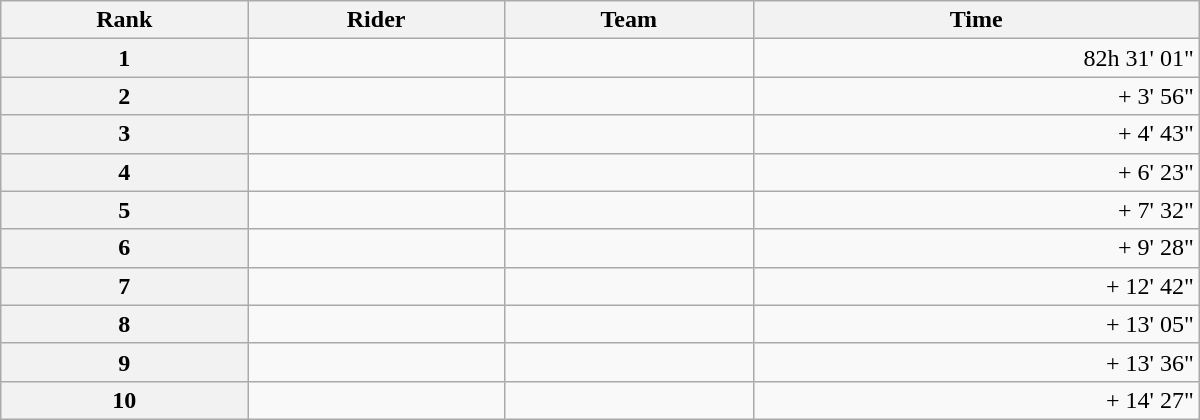<table class="wikitable" style="width:50em;margin-bottom:0;">
<tr>
<th scope="col">Rank</th>
<th scope="col">Rider</th>
<th scope="col">Team</th>
<th scope="col">Time</th>
</tr>
<tr>
<th scope="row">1</th>
<td> </td>
<td></td>
<td style="text-align:right;">82h 31' 01"</td>
</tr>
<tr>
<th scope="row">2</th>
<td> </td>
<td></td>
<td style="text-align:right;">+ 3' 56"</td>
</tr>
<tr>
<th scope="row">3</th>
<td></td>
<td></td>
<td style="text-align:right;">+ 4' 43"</td>
</tr>
<tr>
<th scope="row">4</th>
<td></td>
<td></td>
<td style="text-align:right;">+ 6' 23"</td>
</tr>
<tr>
<th scope="row">5</th>
<td></td>
<td></td>
<td style="text-align:right;">+ 7' 32"</td>
</tr>
<tr>
<th scope="row">6</th>
<td></td>
<td></td>
<td style="text-align:right;">+ 9' 28"</td>
</tr>
<tr>
<th scope="row">7</th>
<td></td>
<td></td>
<td style="text-align:right;">+ 12' 42"</td>
</tr>
<tr>
<th scope="row">8</th>
<td></td>
<td></td>
<td style="text-align:right;">+ 13' 05"</td>
</tr>
<tr>
<th scope="row">9</th>
<td></td>
<td></td>
<td style="text-align:right;">+ 13' 36"</td>
</tr>
<tr>
<th scope="row">10</th>
<td></td>
<td></td>
<td style="text-align:right;">+ 14' 27"</td>
</tr>
</table>
